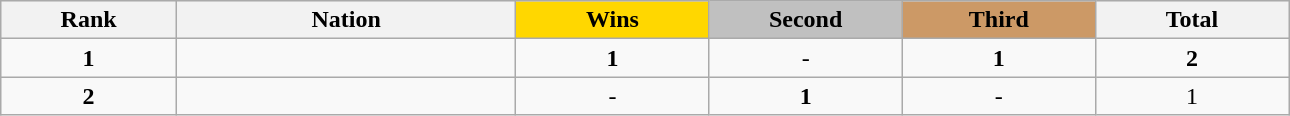<table class="wikitable collapsible autocollapse plainrowheaders" width=68% style="text-align:center;">
<tr style="background-color:#EDEDED;">
<th width=100px class="hintergrundfarbe5">Rank</th>
<th width=200px class="hintergrundfarbe6">Nation</th>
<th style="background:    gold; width:15%">Wins</th>
<th style="background:  silver; width:15%">Second</th>
<th style="background: #CC9966; width:15%">Third</th>
<th class="hintergrundfarbe6" style="width:15%">Total</th>
</tr>
<tr>
<td><strong>1</strong></td>
<td style="text-align:left"></td>
<td><strong>1</strong></td>
<td>-</td>
<td><strong>1</strong></td>
<td><strong>2</strong></td>
</tr>
<tr>
<td><strong>2</strong></td>
<td style="text-align:left"></td>
<td>-</td>
<td><strong>1</strong></td>
<td>-</td>
<td>1</td>
</tr>
</table>
